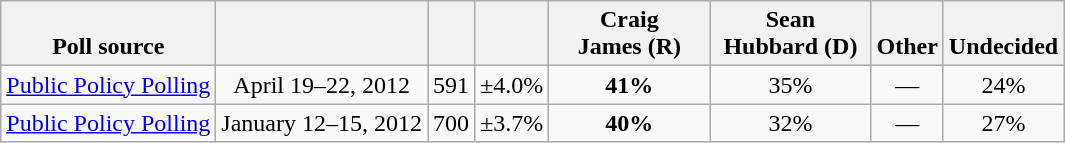<table class="wikitable" style="text-align:center">
<tr valign=bottom>
<th>Poll source</th>
<th></th>
<th></th>
<th></th>
<th style="width:100px;">Craig<br>James (R)</th>
<th style="width:100px;">Sean<br>Hubbard (D)</th>
<th>Other</th>
<th>Undecided</th>
</tr>
<tr>
<td align=left><a href='#'>Public Policy Polling</a></td>
<td>April 19–22, 2012</td>
<td>591</td>
<td>±4.0%</td>
<td><strong>41%</strong></td>
<td>35%</td>
<td>—</td>
<td>24%</td>
</tr>
<tr>
<td align=left><a href='#'>Public Policy Polling</a></td>
<td>January 12–15, 2012</td>
<td>700</td>
<td>±3.7%</td>
<td><strong>40%</strong></td>
<td>32%</td>
<td>—</td>
<td>27%</td>
</tr>
</table>
